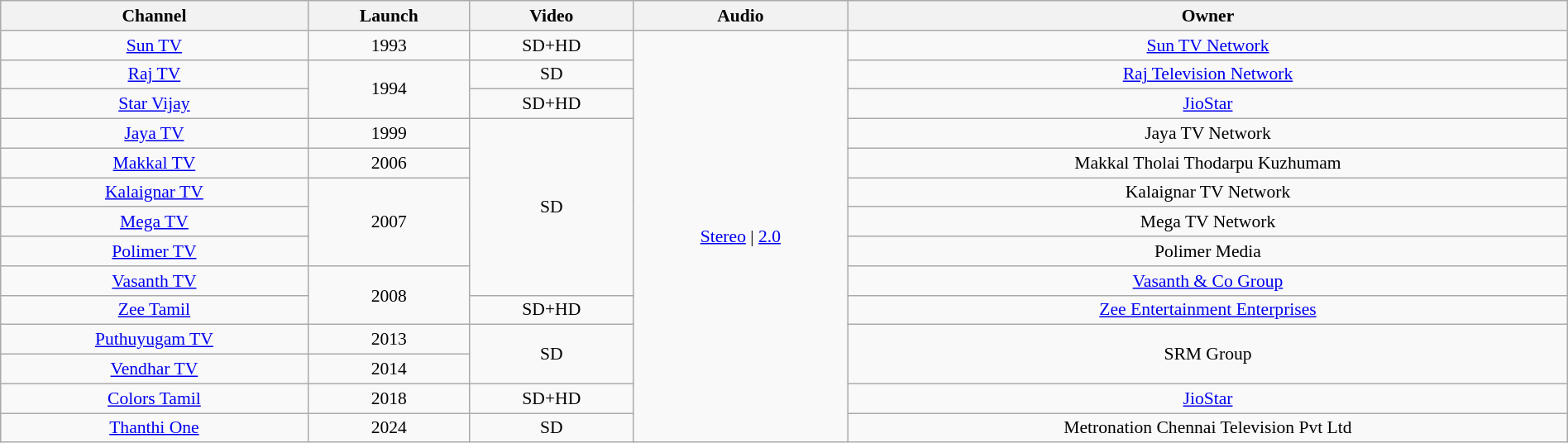<table class="wikitable sortable" style="border-collapse:collapse; font-size: 90%; text-align:center" width="100%">
<tr>
<th>Channel</th>
<th>Launch</th>
<th>Video</th>
<th>Audio</th>
<th>Owner</th>
</tr>
<tr>
<td><a href='#'>Sun TV</a></td>
<td>1993</td>
<td>SD+HD</td>
<td rowspan="15"><a href='#'>Stereo</a> | <a href='#'>2.0</a></td>
<td><a href='#'>Sun TV Network</a></td>
</tr>
<tr>
<td><a href='#'>Raj TV</a></td>
<td rowspan="2">1994</td>
<td>SD</td>
<td><a href='#'>Raj Television Network</a></td>
</tr>
<tr>
<td><a href='#'>Star Vijay</a></td>
<td>SD+HD</td>
<td><a href='#'>JioStar</a></td>
</tr>
<tr>
<td><a href='#'>Jaya TV</a></td>
<td>1999</td>
<td rowspan="6">SD</td>
<td>Jaya TV Network</td>
</tr>
<tr>
<td><a href='#'>Makkal TV</a></td>
<td>2006</td>
<td>Makkal Tholai Thodarpu Kuzhumam</td>
</tr>
<tr>
<td><a href='#'>Kalaignar TV</a></td>
<td rowspan="3">2007</td>
<td>Kalaignar TV Network</td>
</tr>
<tr>
<td><a href='#'>Mega TV</a></td>
<td>Mega TV Network</td>
</tr>
<tr>
<td><a href='#'>Polimer TV</a></td>
<td>Polimer Media</td>
</tr>
<tr>
<td><a href='#'>Vasanth TV</a></td>
<td rowspan="2">2008</td>
<td><a href='#'>Vasanth & Co Group</a></td>
</tr>
<tr>
<td><a href='#'>Zee Tamil</a></td>
<td>SD+HD</td>
<td><a href='#'>Zee Entertainment Enterprises</a></td>
</tr>
<tr>
<td><a href='#'>Puthuyugam TV</a></td>
<td>2013</td>
<td rowspan="2">SD</td>
<td rowspan="2">SRM Group</td>
</tr>
<tr>
<td><a href='#'>Vendhar TV</a></td>
<td>2014</td>
</tr>
<tr>
<td><a href='#'>Colors Tamil</a></td>
<td>2018</td>
<td>SD+HD</td>
<td><a href='#'>JioStar</a></td>
</tr>
<tr>
<td><a href='#'>Thanthi One</a></td>
<td>2024</td>
<td>SD</td>
<td>Metronation Chennai Television Pvt Ltd</td>
</tr>
</table>
